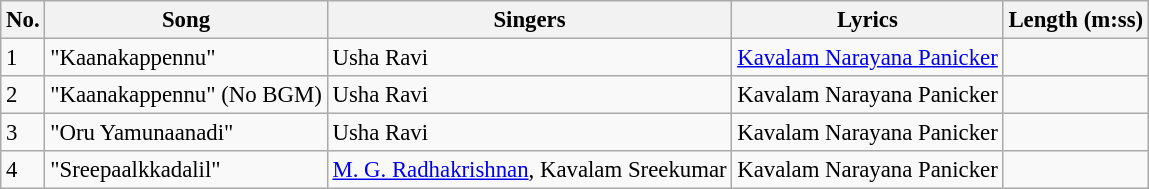<table class="wikitable" style="font-size:95%;">
<tr>
<th>No.</th>
<th>Song</th>
<th>Singers</th>
<th>Lyrics</th>
<th>Length (m:ss)</th>
</tr>
<tr>
<td>1</td>
<td>"Kaanakappennu"</td>
<td>Usha Ravi</td>
<td><a href='#'>Kavalam Narayana Panicker</a></td>
<td></td>
</tr>
<tr>
<td>2</td>
<td>"Kaanakappennu" (No BGM)</td>
<td>Usha Ravi</td>
<td>Kavalam Narayana Panicker</td>
<td></td>
</tr>
<tr>
<td>3</td>
<td>"Oru Yamunaanadi"</td>
<td>Usha Ravi</td>
<td>Kavalam Narayana Panicker</td>
<td></td>
</tr>
<tr>
<td>4</td>
<td>"Sreepaalkkadalil"</td>
<td><a href='#'>M. G. Radhakrishnan</a>, Kavalam Sreekumar</td>
<td>Kavalam Narayana Panicker</td>
<td></td>
</tr>
</table>
